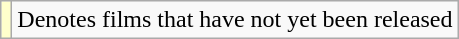<table class="wikitable sortable">
<tr>
<td style="background:#ffc;"></td>
<td>Denotes films that have not yet been released</td>
</tr>
</table>
